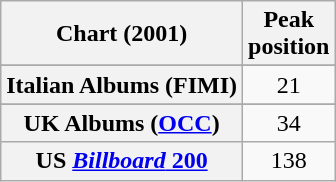<table class="wikitable sortable plainrowheaders">
<tr>
<th scope="col">Chart (2001)</th>
<th scope="col">Peak<br>position</th>
</tr>
<tr>
</tr>
<tr>
</tr>
<tr>
</tr>
<tr>
</tr>
<tr>
</tr>
<tr>
</tr>
<tr>
</tr>
<tr>
</tr>
<tr>
<th scope="row">Italian Albums (FIMI)</th>
<td align=center>21</td>
</tr>
<tr>
</tr>
<tr>
</tr>
<tr>
</tr>
<tr>
<th scope="row">UK Albums (<a href='#'>OCC</a>)</th>
<td align="center">34</td>
</tr>
<tr>
<th scope="row">US <a href='#'><em>Billboard</em> 200</a></th>
<td align="center">138</td>
</tr>
</table>
